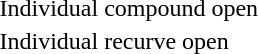<table>
<tr>
<td>Individual compound open</td>
<td></td>
<td></td>
<td></td>
</tr>
<tr>
<td>Individual recurve open</td>
<td></td>
<td></td>
<td></td>
</tr>
</table>
